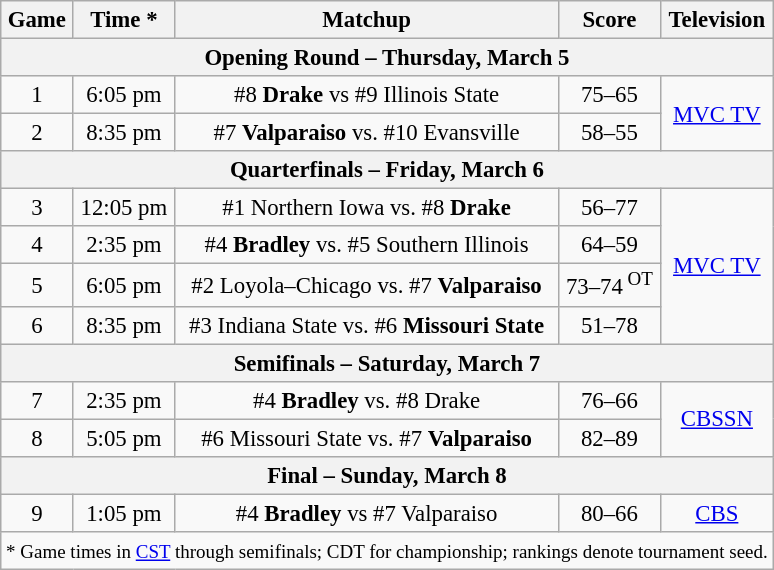<table class="wikitable" style="font-size: 95%">
<tr>
<th>Game</th>
<th>Time *</th>
<th>Matchup</th>
<th>Score</th>
<th>Television</th>
</tr>
<tr>
<th colspan=5>Opening Round – Thursday, March 5</th>
</tr>
<tr>
<td align=center>1</td>
<td align=center>6:05 pm</td>
<td align=center>#8 <strong>Drake</strong> vs #9 Illinois State</td>
<td align=center>75–65</td>
<td align=center rowspan=2><a href='#'>MVC TV</a></td>
</tr>
<tr>
<td align=center>2</td>
<td align=center>8:35 pm</td>
<td align=center>#7 <strong>Valparaiso</strong> vs. #10 Evansville</td>
<td align=center>58–55</td>
</tr>
<tr>
<th colspan=5>Quarterfinals – Friday, March 6</th>
</tr>
<tr>
<td align=center>3</td>
<td align=center>12:05 pm</td>
<td align=center>#1 Northern Iowa vs. #8 <strong>Drake</strong></td>
<td align=center>56–77</td>
<td align=center rowspan=4><a href='#'>MVC TV</a></td>
</tr>
<tr>
<td align=center>4</td>
<td align=center>2:35 pm</td>
<td align=center>#4 <strong>Bradley</strong> vs. #5 Southern Illinois</td>
<td align=center>64–59</td>
</tr>
<tr>
<td align=center>5</td>
<td align=center>6:05 pm</td>
<td align=center>#2 Loyola–Chicago vs. #7 <strong>Valparaiso</strong></td>
<td align=center>73–74<sup> OT</sup></td>
</tr>
<tr>
<td align=center>6</td>
<td align=center>8:35 pm</td>
<td align=center>#3 Indiana State vs. #6 <strong>Missouri State</strong></td>
<td align=center>51–78</td>
</tr>
<tr>
<th colspan=5>Semifinals – Saturday, March 7</th>
</tr>
<tr>
<td align=center>7</td>
<td align=center>2:35 pm</td>
<td align=center>#4 <strong>Bradley</strong> vs. #8 Drake</td>
<td align=center>76–66</td>
<td align=center rowspan=2><a href='#'>CBSSN</a></td>
</tr>
<tr>
<td align=center>8</td>
<td align=center>5:05 pm</td>
<td align=center>#6 Missouri State vs. #7 <strong>Valparaiso</strong></td>
<td align=center>82–89</td>
</tr>
<tr>
<th colspan=5>Final – Sunday, March 8</th>
</tr>
<tr>
<td align=center>9</td>
<td align=center>1:05 pm</td>
<td align=center>#4 <strong>Bradley</strong> vs #7 Valparaiso</td>
<td align=center>80–66</td>
<td align=center><a href='#'>CBS</a></td>
</tr>
<tr>
<td colspan="5"><small>* Game times in <a href='#'>CST</a> through semifinals; CDT for championship; rankings denote tournament seed.</small></td>
</tr>
</table>
